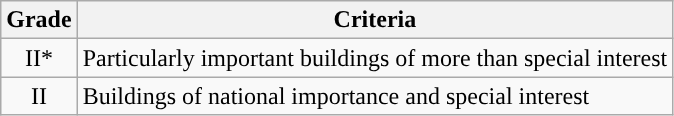<table class="wikitable">
<tr>
<th>Grade</th>
<th>Criteria</th>
</tr>
<tr>
<td align="center" >II*</td>
<td>Particularly important buildings of more than special interest</td>
</tr>
<tr>
<td align="center" >II</td>
<td>Buildings of national importance and special interest</td>
</tr>
</table>
